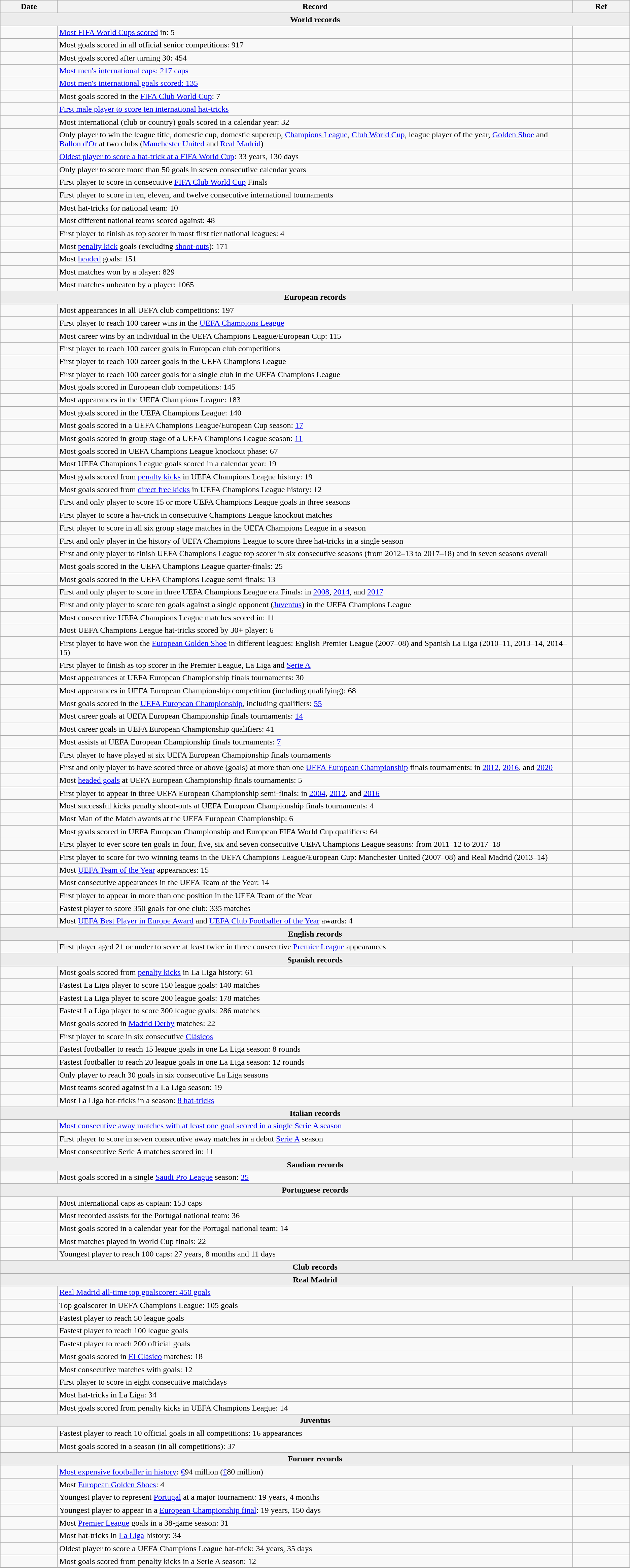<table class="wikitable">
<tr>
<th scope="col" width=5%>Date</th>
<th scope="col" style="width:45%;">Record</th>
<th scope="col" width=5%>Ref</th>
</tr>
<tr>
<td colspan="3" style="background: #ececec; vertical-align: middle; text-align: center; " class="table-na"><strong>World records</strong></td>
</tr>
<tr>
<td></td>
<td><a href='#'>Most FIFA World Cups scored</a> in: 5</td>
<td></td>
</tr>
<tr>
<td></td>
<td>Most goals scored in all official senior competitions: 917</td>
<td></td>
</tr>
<tr>
<td></td>
<td>Most goals scored after turning 30: 454</td>
<td></td>
</tr>
<tr>
<td></td>
<td><a href='#'>Most men's international caps: 217 caps</a></td>
<td></td>
</tr>
<tr>
<td></td>
<td><a href='#'>Most men's international goals scored: 135</a></td>
<td></td>
</tr>
<tr>
<td></td>
<td>Most goals scored in the <a href='#'>FIFA Club World Cup</a>: 7</td>
<td></td>
</tr>
<tr>
<td></td>
<td><a href='#'>First male player to score ten international hat-tricks</a></td>
<td></td>
</tr>
<tr>
<td></td>
<td>Most international (club or country) goals scored in a calendar year: 32</td>
<td></td>
</tr>
<tr>
<td></td>
<td>Only player to win the league title, domestic cup, domestic supercup, <a href='#'>Champions League</a>, <a href='#'>Club World Cup</a>, league player of the year, <a href='#'>Golden Shoe</a> and <a href='#'>Ballon d'Or</a> at two clubs (<a href='#'>Manchester United</a> and <a href='#'>Real Madrid</a>)</td>
<td></td>
</tr>
<tr>
<td></td>
<td><a href='#'>Oldest player to score a hat-trick at a FIFA World Cup</a>: 33 years, 130 days</td>
<td></td>
</tr>
<tr>
<td></td>
<td>Only player to score more than 50 goals in seven consecutive calendar years</td>
<td></td>
</tr>
<tr>
<td></td>
<td>First player to score in consecutive <a href='#'>FIFA Club World Cup</a> Finals</td>
<td></td>
</tr>
<tr>
<td></td>
<td>First player to score in ten, eleven, and twelve consecutive international tournaments</td>
<td></td>
</tr>
<tr>
<td></td>
<td>Most hat-tricks for national team: 10</td>
<td></td>
</tr>
<tr>
<td></td>
<td>Most different national teams scored against: 48</td>
<td></td>
</tr>
<tr>
<td></td>
<td>First player to finish as top scorer in most first tier national leagues: 4</td>
<td></td>
</tr>
<tr>
<td></td>
<td>Most <a href='#'>penalty kick</a> goals (excluding <a href='#'>shoot-outs</a>): 171</td>
<td></td>
</tr>
<tr>
<td></td>
<td>Most <a href='#'>headed</a> goals: 151</td>
<td></td>
</tr>
<tr>
<td></td>
<td>Most matches won by a player: 829</td>
<td></td>
</tr>
<tr>
<td></td>
<td>Most matches unbeaten by a player: 1065</td>
<td></td>
</tr>
<tr>
<td colspan="3" style="background: #ececec; vertical-align: middle; text-align: center; " class="table-na"><strong>European records</strong></td>
</tr>
<tr>
<td></td>
<td>Most appearances in all UEFA club competitions: 197</td>
<td></td>
</tr>
<tr>
<td></td>
<td>First player to reach 100 career wins in the <a href='#'>UEFA Champions League</a></td>
<td></td>
</tr>
<tr>
<td></td>
<td>Most career wins by an individual in the UEFA Champions League/European Cup: 115</td>
<td></td>
</tr>
<tr>
<td></td>
<td>First player to reach 100 career goals in European club competitions</td>
<td></td>
</tr>
<tr>
<td></td>
<td>First player to reach 100 career goals in the UEFA Champions League</td>
<td></td>
</tr>
<tr>
<td></td>
<td>First player to reach 100 career goals for a single club in the UEFA Champions League</td>
<td></td>
</tr>
<tr>
<td></td>
<td>Most goals scored in European club competitions: 145</td>
<td></td>
</tr>
<tr>
<td></td>
<td>Most appearances in the UEFA Champions League: 183</td>
<td></td>
</tr>
<tr>
<td></td>
<td>Most goals scored in the UEFA Champions League: 140</td>
<td></td>
</tr>
<tr>
<td></td>
<td>Most goals scored in a UEFA Champions League/European Cup season: <a href='#'>17</a></td>
<td></td>
</tr>
<tr>
<td></td>
<td>Most goals scored in group stage of a UEFA Champions League season: <a href='#'>11</a></td>
<td></td>
</tr>
<tr>
<td></td>
<td>Most goals scored in UEFA Champions League knockout phase: 67</td>
<td></td>
</tr>
<tr>
<td></td>
<td>Most UEFA Champions League goals scored in a calendar year: 19</td>
<td></td>
</tr>
<tr>
<td></td>
<td>Most goals scored from <a href='#'>penalty kicks</a> in UEFA Champions League history: 19</td>
<td></td>
</tr>
<tr>
<td></td>
<td>Most goals scored from <a href='#'>direct free kicks</a> in UEFA Champions League history: 12</td>
<td></td>
</tr>
<tr>
<td></td>
<td>First and only player to score 15 or more UEFA Champions League goals in three seasons</td>
<td></td>
</tr>
<tr>
<td></td>
<td>First player to score a hat-trick in consecutive Champions League knockout matches</td>
<td></td>
</tr>
<tr>
<td></td>
<td>First player to score in all six group stage matches in the UEFA Champions League in a season</td>
<td></td>
</tr>
<tr>
<td></td>
<td>First and only player in the history of UEFA Champions League to score three hat-tricks in a single season</td>
<td></td>
</tr>
<tr>
<td></td>
<td>First and only player to finish UEFA Champions League top scorer in six consecutive seasons (from 2012–13 to 2017–18) and in seven seasons overall</td>
<td></td>
</tr>
<tr>
<td></td>
<td>Most goals scored in the UEFA Champions League quarter-finals: 25</td>
<td></td>
</tr>
<tr>
<td></td>
<td>Most goals scored in the UEFA Champions League semi-finals: 13</td>
<td></td>
</tr>
<tr>
<td></td>
<td>First and only player to score in three UEFA Champions League era Finals: in <a href='#'>2008</a>, <a href='#'>2014</a>, and <a href='#'>2017</a></td>
<td></td>
</tr>
<tr>
<td></td>
<td>First and only player to score ten goals against a single opponent (<a href='#'>Juventus</a>) in the UEFA Champions League</td>
<td></td>
</tr>
<tr>
<td></td>
<td>Most consecutive UEFA Champions League matches scored in: 11</td>
<td></td>
</tr>
<tr>
<td></td>
<td>Most UEFA Champions League hat-tricks scored by 30+ player: 6</td>
<td></td>
</tr>
<tr>
<td></td>
<td>First player to have won the <a href='#'>European Golden Shoe</a> in different leagues: English Premier League (2007–08) and Spanish La Liga (2010–11, 2013–14, 2014–15)</td>
<td></td>
</tr>
<tr>
<td></td>
<td>First player to finish as top scorer in the Premier League, La Liga and <a href='#'>Serie A</a></td>
<td></td>
</tr>
<tr>
<td></td>
<td>Most appearances at UEFA European Championship finals tournaments: 30</td>
<td></td>
</tr>
<tr>
<td></td>
<td>Most appearances in UEFA European Championship competition (including qualifying): 68</td>
<td></td>
</tr>
<tr>
<td></td>
<td>Most goals scored in the <a href='#'>UEFA European Championship</a>, including qualifiers: <a href='#'>55</a></td>
<td></td>
</tr>
<tr>
<td></td>
<td>Most career goals at UEFA European Championship finals tournaments: <a href='#'>14</a></td>
<td></td>
</tr>
<tr>
<td></td>
<td>Most career goals in UEFA European Championship qualifiers: 41</td>
<td></td>
</tr>
<tr>
<td></td>
<td>Most assists at UEFA European Championship finals tournaments: <a href='#'>7</a></td>
<td></td>
</tr>
<tr>
<td></td>
<td>First player to have played at six UEFA European Championship finals tournaments</td>
<td></td>
</tr>
<tr>
<td></td>
<td>First and only player to have scored three or above (goals) at more than one <a href='#'>UEFA European Championship</a> finals tournaments: in <a href='#'>2012</a>, <a href='#'>2016</a>, and <a href='#'>2020</a></td>
<td></td>
</tr>
<tr>
<td></td>
<td>Most <a href='#'>headed goals</a> at UEFA European Championship finals tournaments: 5</td>
<td></td>
</tr>
<tr>
<td></td>
<td>First player to appear in three UEFA European Championship semi-finals: in <a href='#'>2004</a>, <a href='#'>2012</a>, and <a href='#'>2016</a></td>
<td></td>
</tr>
<tr>
<td></td>
<td>Most successful kicks penalty shoot-outs at UEFA European Championship finals tournaments: 4</td>
<td></td>
</tr>
<tr>
<td></td>
<td>Most Man of the Match awards at the UEFA European Championship: 6</td>
<td></td>
</tr>
<tr>
<td></td>
<td>Most goals scored in UEFA European Championship and European FIFA World Cup qualifiers: 64</td>
<td></td>
</tr>
<tr>
<td></td>
<td>First player to ever score ten goals in four, five, six and seven consecutive UEFA Champions League seasons: from 2011–12 to 2017–18</td>
<td></td>
</tr>
<tr>
<td></td>
<td>First player to score for two winning teams in the UEFA Champions League/European Cup: Manchester United (2007–08) and Real Madrid (2013–14)</td>
<td></td>
</tr>
<tr>
<td></td>
<td>Most <a href='#'>UEFA Team of the Year</a> appearances: 15</td>
<td></td>
</tr>
<tr>
<td></td>
<td>Most consecutive appearances in the UEFA Team of the Year: 14</td>
<td></td>
</tr>
<tr>
<td></td>
<td>First player to appear in more than one position in the UEFA Team of the Year</td>
<td></td>
</tr>
<tr>
<td></td>
<td>Fastest player to score 350 goals for one club: 335 matches</td>
<td></td>
</tr>
<tr>
<td></td>
<td>Most <a href='#'>UEFA Best Player in Europe Award</a> and <a href='#'>UEFA Club Footballer of the Year</a> awards: 4</td>
<td></td>
</tr>
<tr>
<td colspan="3" style="background: #ececec; vertical-align: middle; text-align: center; " class="table-na"><strong>English records</strong></td>
</tr>
<tr>
<td></td>
<td>First player aged 21 or under to score at least twice in three consecutive <a href='#'>Premier League</a> appearances</td>
<td></td>
</tr>
<tr>
<td colspan="3" style="background: #ececec; vertical-align: middle; text-align: center; " class="table-na"><strong>Spanish records</strong></td>
</tr>
<tr>
<td></td>
<td>Most goals scored from <a href='#'>penalty kicks</a> in La Liga history: 61</td>
<td></td>
</tr>
<tr>
<td></td>
<td>Fastest La Liga player to score 150 league goals: 140 matches</td>
<td></td>
</tr>
<tr>
<td></td>
<td>Fastest La Liga player to score 200 league goals: 178 matches</td>
<td></td>
</tr>
<tr>
<td></td>
<td>Fastest La Liga player to score 300 league goals: 286 matches</td>
<td></td>
</tr>
<tr>
<td></td>
<td>Most goals scored in <a href='#'>Madrid Derby</a> matches: 22</td>
<td></td>
</tr>
<tr>
<td></td>
<td>First player to score in six consecutive <a href='#'>Clásicos</a></td>
<td></td>
</tr>
<tr>
<td></td>
<td>Fastest footballer to reach 15 league goals in one La Liga season: 8 rounds</td>
<td></td>
</tr>
<tr>
<td></td>
<td>Fastest footballer to reach 20 league goals in one La Liga season: 12 rounds</td>
<td></td>
</tr>
<tr>
<td></td>
<td>Only player to reach 30 goals in six consecutive La Liga seasons</td>
<td></td>
</tr>
<tr>
<td></td>
<td>Most teams scored against in a La Liga season: 19</td>
<td></td>
</tr>
<tr>
<td></td>
<td>Most La Liga hat-tricks in a season: <a href='#'>8 hat-tricks</a></td>
<td></td>
</tr>
<tr>
<td colspan="3" style="background: #ececec; vertical-align: middle; text-align: center; " class="table-na"><strong>Italian records</strong></td>
</tr>
<tr>
<td></td>
<td><a href='#'>Most consecutive away matches with at least one goal scored in a single Serie A season</a></td>
<td></td>
</tr>
<tr>
<td></td>
<td>First player to score in seven consecutive away matches in a debut <a href='#'>Serie A</a> season</td>
<td></td>
</tr>
<tr>
<td></td>
<td>Most consecutive Serie A matches scored in: 11</td>
<td></td>
</tr>
<tr>
<td colspan="3" style="background: #ececec; vertical-align: middle; text-align: center; " class="table-na"><strong>Saudian records</strong></td>
</tr>
<tr>
<td></td>
<td>Most goals scored in a single <a href='#'>Saudi Pro League</a> season: <a href='#'>35</a></td>
<td></td>
</tr>
<tr>
<td colspan="3" style="background: #ececec; vertical-align: middle; text-align: center; " class="table-na"><strong>Portuguese records</strong></td>
</tr>
<tr>
<td></td>
<td>Most international caps as captain: 153 caps</td>
<td></td>
</tr>
<tr>
<td></td>
<td>Most recorded assists for the Portugal national team: 36</td>
<td></td>
</tr>
<tr>
<td></td>
<td>Most goals scored in a calendar year for the Portugal national team: 14</td>
<td></td>
</tr>
<tr>
<td></td>
<td>Most matches played in World Cup finals: 22</td>
<td></td>
</tr>
<tr>
<td></td>
<td>Youngest player to reach 100 caps: 27 years, 8 months and 11 days</td>
<td></td>
</tr>
<tr>
<td colspan="3" style="background: #ececec; vertical-align: middle; text-align: center; " class="table-na"><strong>Club records</strong></td>
</tr>
<tr>
<td colspan="3" style="background: #ececec; vertical-align: middle; text-align: center; " class="table-na"><strong>Real Madrid</strong></td>
</tr>
<tr>
<td></td>
<td><a href='#'>Real Madrid all-time top goalscorer: 450 goals</a></td>
<td></td>
</tr>
<tr>
<td></td>
<td>Top goalscorer in UEFA Champions League: 105 goals</td>
<td></td>
</tr>
<tr>
<td></td>
<td>Fastest player to reach 50 league goals</td>
<td></td>
</tr>
<tr>
<td></td>
<td>Fastest player to reach 100 league goals</td>
<td></td>
</tr>
<tr>
<td></td>
<td>Fastest player to reach 200 official goals</td>
<td></td>
</tr>
<tr>
<td></td>
<td>Most goals scored in <a href='#'>El Clásico</a> matches: 18</td>
<td></td>
</tr>
<tr>
<td></td>
<td>Most consecutive matches with goals: 12</td>
<td></td>
</tr>
<tr>
<td></td>
<td>First player to score in eight consecutive matchdays</td>
<td></td>
</tr>
<tr>
<td></td>
<td>Most hat-tricks in La Liga: 34</td>
<td></td>
</tr>
<tr>
<td></td>
<td>Most goals scored from penalty kicks in UEFA Champions League: 14</td>
<td></td>
</tr>
<tr>
<td colspan="3" style="background: #ececec; vertical-align: middle; text-align: center; " class="table-na"><strong>Juventus</strong></td>
</tr>
<tr>
<td></td>
<td>Fastest player to reach 10 official goals in all competitions: 16 appearances</td>
<td></td>
</tr>
<tr>
<td></td>
<td>Most goals scored in a season (in all competitions): 37</td>
<td></td>
</tr>
<tr>
<td colspan="3" style="background: #ececec; vertical-align: middle; text-align: center; " class="table-na"><strong>Former records</strong></td>
</tr>
<tr>
<td></td>
<td><a href='#'>Most expensive footballer in history</a>: <a href='#'>€</a>94 million (<a href='#'>£</a>80 million)</td>
<td></td>
</tr>
<tr>
<td></td>
<td>Most <a href='#'>European Golden Shoes</a>: 4</td>
<td></td>
</tr>
<tr>
<td></td>
<td>Youngest player to represent <a href='#'>Portugal</a> at a major tournament: 19 years, 4 months</td>
<td></td>
</tr>
<tr>
<td></td>
<td>Youngest player to appear in a <a href='#'>European Championship final</a>: 19 years, 150 days</td>
<td></td>
</tr>
<tr>
<td></td>
<td>Most <a href='#'>Premier League</a> goals in a 38-game season: 31</td>
<td></td>
</tr>
<tr>
<td></td>
<td>Most hat-tricks in <a href='#'>La Liga</a> history: 34</td>
<td></td>
</tr>
<tr>
<td></td>
<td>Oldest player to score a UEFA Champions League hat-trick: 34 years, 35 days</td>
<td></td>
</tr>
<tr>
<td></td>
<td>Most goals scored from penalty kicks in a Serie A season: 12</td>
<td></td>
</tr>
</table>
